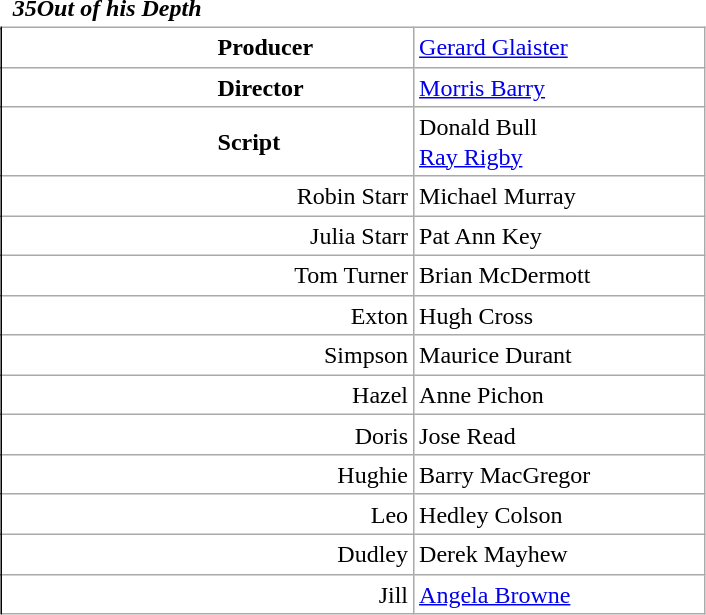<table class="wikitable mw-collapsible mw-collapsed" style="vertical-align:top;margin:auto 2em;line-height:1.2;min-width:33em;display: inline-table;background-color:inherit;border:none;">
<tr>
<td class=unsortable style="border:hidden;line-height:1.67;text-align:center;margin-left:-1em;padding-left:0.5em;min-width:1.0em;"></td>
<td class=unsortable style="border:none;padding-left:0.5em;text-align:left;min-width:16.5em;font-weight:700;font-style:italic;">35Out of his Depth</td>
<td class=unsortable style="border:none;text-align:right;font-weight:normal;font-family:Courier;font-size:95%;letter-spacing:-1pt;min-width:8.5em;padding-right:0.2em;"></td>
<td class=unsortable style="border:hidden;min-width:3.5em;padding-left:0;"></td>
<td class=unsortable style="border:hidden;min-width:3.5em;font-size:95%;"></td>
</tr>
<tr>
<td rowspan=100 style="border:none thin;border-right-style :solid;"></td>
</tr>
<tr>
<td style="text-align:left;padding-left:9.0em;font-weight:bold;">Producer</td>
<td colspan=2><a href='#'>Gerard Glaister</a></td>
</tr>
<tr>
<td style="text-align:left;padding-left:9.0em;font-weight:bold;">Director</td>
<td colspan=2><a href='#'>Morris Barry</a></td>
</tr>
<tr>
<td style="text-align:left;padding-left:9.0em;font-weight:bold;">Script</td>
<td colspan=2>Donald Bull<br><a href='#'>Ray Rigby</a></td>
</tr>
<tr>
<td style="text-align:right;">Robin Starr</td>
<td colspan=2>Michael Murray</td>
</tr>
<tr>
<td style="text-align:right;">Julia Starr</td>
<td colspan=2>Pat Ann Key</td>
</tr>
<tr>
<td style="text-align:right;">Tom Turner</td>
<td colspan=2>Brian McDermott</td>
</tr>
<tr>
<td style="text-align:right;">Exton</td>
<td colspan=2>Hugh Cross</td>
</tr>
<tr>
<td style="text-align:right;">Simpson</td>
<td colspan=2>Maurice Durant</td>
</tr>
<tr>
<td style="text-align:right;">Hazel</td>
<td colspan=2>Anne Pichon</td>
</tr>
<tr>
<td style="text-align:right;">Doris</td>
<td colspan=2>Jose Read</td>
</tr>
<tr>
<td style="text-align:right;">Hughie</td>
<td colspan=2>Barry MacGregor</td>
</tr>
<tr>
<td style="text-align:right;">Leo</td>
<td colspan=2>Hedley Colson</td>
</tr>
<tr>
<td style="text-align:right;">Dudley</td>
<td colspan=2>Derek Mayhew</td>
</tr>
<tr>
<td style="text-align:right;">Jill</td>
<td colspan=2><a href='#'>Angela Browne</a></td>
</tr>
</table>
